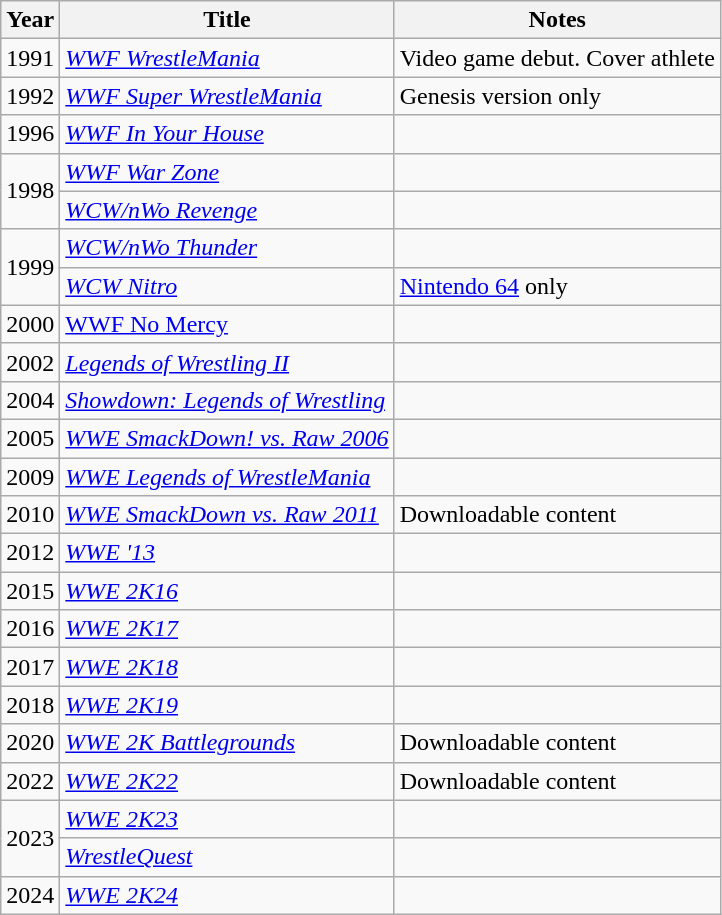<table class="wikitable sortable">
<tr>
<th>Year</th>
<th>Title</th>
<th>Notes</th>
</tr>
<tr>
<td>1991</td>
<td><a href='#'><em>WWF WrestleMania</em></a></td>
<td>Video game debut. Cover athlete</td>
</tr>
<tr>
<td>1992</td>
<td><em><a href='#'>WWF Super WrestleMania</a></em></td>
<td>Genesis version only</td>
</tr>
<tr>
<td>1996</td>
<td><a href='#'><em>WWF In Your House</em></a></td>
<td></td>
</tr>
<tr>
<td rowspan="2">1998</td>
<td><em><a href='#'>WWF War Zone</a></em></td>
<td></td>
</tr>
<tr>
<td><em><a href='#'>WCW/nWo Revenge</a></em></td>
<td></td>
</tr>
<tr>
<td rowspan="2">1999</td>
<td><em><a href='#'>WCW/nWo Thunder</a></em></td>
<td></td>
</tr>
<tr>
<td><a href='#'><em>WCW Nitro</em></a></td>
<td><a href='#'>Nintendo 64</a> only</td>
</tr>
<tr>
<td>2000</td>
<td><a href='#'>WWF No Mercy</a></td>
<td></td>
</tr>
<tr>
<td>2002</td>
<td><em><a href='#'>Legends of Wrestling II</a></em></td>
<td></td>
</tr>
<tr>
<td>2004</td>
<td><em><a href='#'>Showdown: Legends of Wrestling</a></em></td>
<td></td>
</tr>
<tr>
<td>2005</td>
<td><em><a href='#'>WWE SmackDown! vs. Raw 2006</a></em></td>
<td></td>
</tr>
<tr>
<td>2009</td>
<td><em><a href='#'>WWE Legends of WrestleMania</a></em></td>
<td></td>
</tr>
<tr>
<td>2010</td>
<td><em><a href='#'>WWE SmackDown vs. Raw 2011</a></em></td>
<td>Downloadable content</td>
</tr>
<tr>
<td>2012</td>
<td><em><a href='#'>WWE '13</a></em></td>
<td></td>
</tr>
<tr>
<td>2015</td>
<td><em><a href='#'>WWE 2K16</a></em></td>
<td></td>
</tr>
<tr>
<td>2016</td>
<td><em><a href='#'>WWE 2K17</a></em></td>
<td></td>
</tr>
<tr>
<td>2017</td>
<td><em><a href='#'>WWE 2K18</a></em></td>
<td></td>
</tr>
<tr>
<td>2018</td>
<td><em><a href='#'>WWE 2K19</a></em></td>
<td></td>
</tr>
<tr>
<td>2020</td>
<td><em><a href='#'>WWE 2K Battlegrounds</a></em></td>
<td>Downloadable content</td>
</tr>
<tr>
<td>2022</td>
<td><em><a href='#'>WWE 2K22</a></em></td>
<td>Downloadable content</td>
</tr>
<tr>
<td rowspan="2">2023</td>
<td><em><a href='#'>WWE 2K23</a></em></td>
<td></td>
</tr>
<tr>
<td><em><a href='#'>WrestleQuest</a></em></td>
<td></td>
</tr>
<tr>
<td>2024</td>
<td><em><a href='#'>WWE 2K24</a></em></td>
<td></td>
</tr>
</table>
